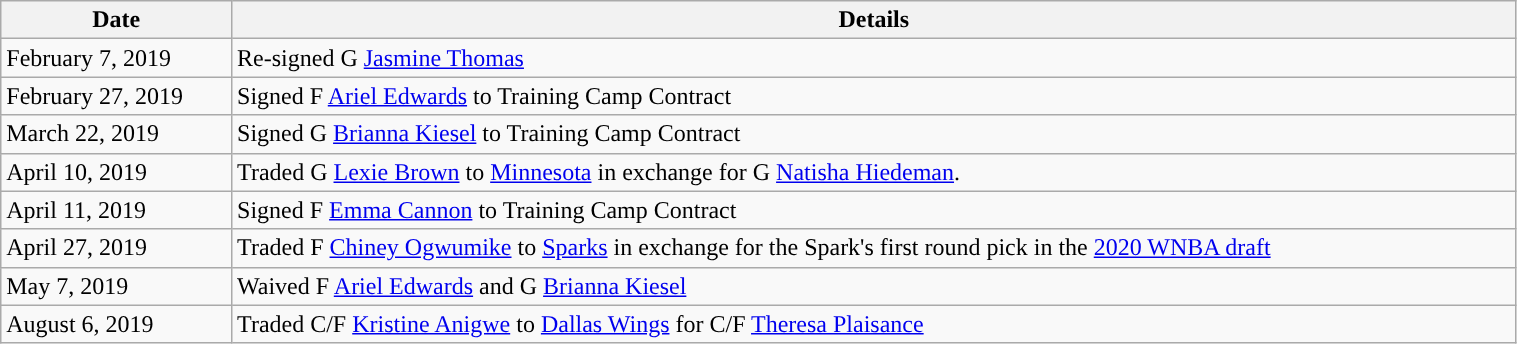<table class="wikitable" style="width:80%" style="text-align:center;">
<tr>
<th>Date</th>
<th>Details</th>
</tr>
<tr>
<td>February 7, 2019</td>
<td>Re-signed G <a href='#'>Jasmine Thomas</a></td>
</tr>
<tr>
<td>February 27, 2019</td>
<td>Signed F <a href='#'>Ariel Edwards</a> to Training Camp Contract</td>
</tr>
<tr>
<td>March 22, 2019</td>
<td>Signed G <a href='#'>Brianna Kiesel</a> to Training Camp Contract</td>
</tr>
<tr>
<td>April 10, 2019</td>
<td>Traded G <a href='#'>Lexie Brown</a> to <a href='#'>Minnesota</a> in exchange for G <a href='#'>Natisha Hiedeman</a>.</td>
</tr>
<tr>
<td>April 11, 2019</td>
<td>Signed F <a href='#'>Emma Cannon</a> to Training Camp Contract</td>
</tr>
<tr>
<td>April 27, 2019</td>
<td>Traded F <a href='#'>Chiney Ogwumike</a> to <a href='#'>Sparks</a> in exchange for the Spark's first round pick in the <a href='#'>2020 WNBA draft</a></td>
</tr>
<tr>
<td>May 7, 2019</td>
<td>Waived F <a href='#'>Ariel Edwards</a> and G <a href='#'>Brianna Kiesel</a></td>
</tr>
<tr>
<td>August 6, 2019</td>
<td>Traded C/F <a href='#'>Kristine Anigwe</a> to <a href='#'>Dallas Wings</a> for C/F <a href='#'>Theresa Plaisance</a></td>
</tr>
</table>
